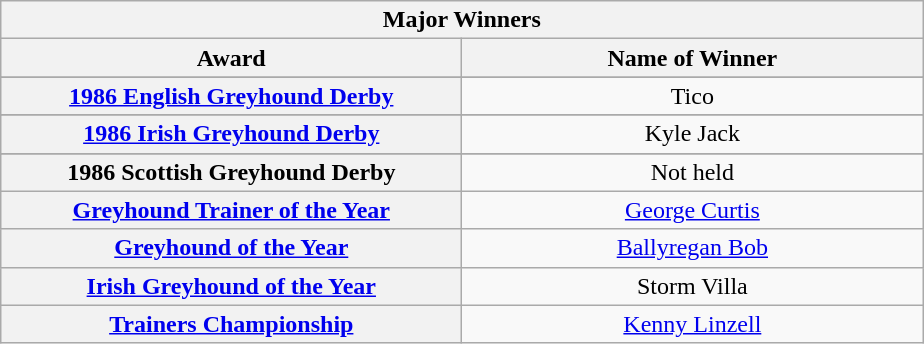<table class="wikitable">
<tr>
<th colspan="2">Major Winners</th>
</tr>
<tr>
<th width=300>Award</th>
<th width=300>Name of Winner</th>
</tr>
<tr>
</tr>
<tr align=center>
<th><a href='#'>1986 English Greyhound Derby</a></th>
<td>Tico  </td>
</tr>
<tr>
</tr>
<tr align=center>
<th><a href='#'>1986 Irish Greyhound Derby</a></th>
<td>Kyle Jack </td>
</tr>
<tr>
</tr>
<tr align=center>
<th>1986 Scottish Greyhound Derby</th>
<td>Not held </td>
</tr>
<tr align=center>
<th><a href='#'>Greyhound Trainer of the Year</a></th>
<td><a href='#'>George Curtis</a></td>
</tr>
<tr align=center>
<th><a href='#'>Greyhound of the Year</a></th>
<td><a href='#'>Ballyregan Bob</a></td>
</tr>
<tr align=center>
<th><a href='#'>Irish Greyhound of the Year</a></th>
<td>Storm Villa</td>
</tr>
<tr align=center>
<th><a href='#'>Trainers Championship</a></th>
<td><a href='#'>Kenny Linzell</a></td>
</tr>
</table>
